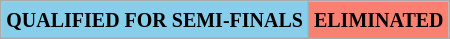<table class="wikitable">
<tr>
<td bgcolor="skyblue"><small><strong>QUALIFIED FOR SEMI-FINALS</strong> </small></td>
<td bgcolor="#fa8072"><small><strong>ELIMINATED</strong> </small></td>
</tr>
</table>
